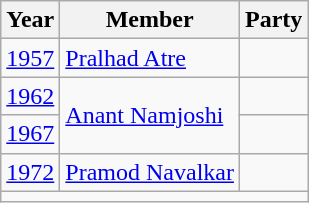<table class="wikitable">
<tr>
<th>Year</th>
<th>Member</th>
<th colspan="2">Party</th>
</tr>
<tr>
<td><a href='#'>1957</a></td>
<td><a href='#'>Pralhad Atre</a></td>
<td></td>
</tr>
<tr>
<td><a href='#'>1962</a></td>
<td rowspan="2"><a href='#'>Anant Namjoshi</a></td>
<td></td>
</tr>
<tr>
<td><a href='#'>1967</a></td>
</tr>
<tr>
<td><a href='#'>1972</a></td>
<td><a href='#'>Pramod Navalkar</a></td>
<td></td>
</tr>
<tr>
<td colspan="4"></td>
</tr>
</table>
